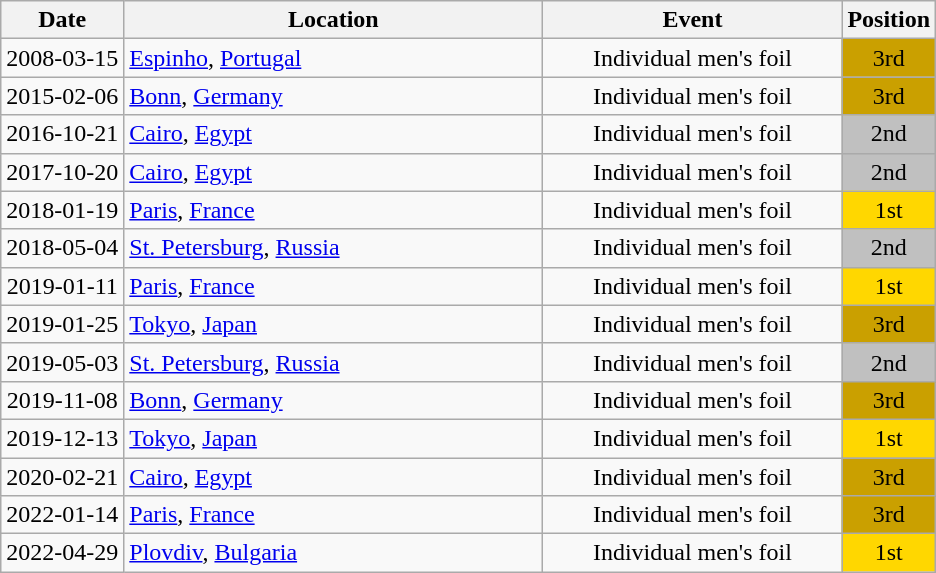<table class="wikitable" style="text-align:center;">
<tr>
<th>Date</th>
<th style="width:17em">Location</th>
<th style="width:12em">Event</th>
<th>Position</th>
</tr>
<tr>
<td>2008-03-15</td>
<td rowspan="1" align="left"> <a href='#'>Espinho</a>, <a href='#'>Portugal</a></td>
<td>Individual men's foil</td>
<td bgcolor="caramel">3rd</td>
</tr>
<tr>
<td>2015-02-06</td>
<td rowspan="1" align="left"> <a href='#'>Bonn</a>, <a href='#'>Germany</a></td>
<td>Individual men's foil</td>
<td bgcolor="caramel">3rd</td>
</tr>
<tr>
<td>2016-10-21</td>
<td rowspan="1" align="left"> <a href='#'>Cairo</a>, <a href='#'>Egypt</a></td>
<td>Individual men's foil</td>
<td bgcolor="silver">2nd</td>
</tr>
<tr>
<td>2017-10-20</td>
<td rowspan="1" align="left"> <a href='#'>Cairo</a>, <a href='#'>Egypt</a></td>
<td>Individual men's foil</td>
<td bgcolor="silver">2nd</td>
</tr>
<tr>
<td>2018-01-19</td>
<td rowspan="1" align="left"> <a href='#'>Paris</a>, <a href='#'>France</a></td>
<td>Individual men's foil</td>
<td bgcolor="gold">1st</td>
</tr>
<tr>
<td>2018-05-04</td>
<td rowspan="1" align="left"> <a href='#'>St. Petersburg</a>, <a href='#'>Russia</a></td>
<td>Individual men's foil</td>
<td bgcolor="silver">2nd</td>
</tr>
<tr>
<td>2019-01-11</td>
<td rowspan="1" align="left"> <a href='#'>Paris</a>, <a href='#'>France</a></td>
<td>Individual men's foil</td>
<td bgcolor="gold">1st</td>
</tr>
<tr>
<td rowspan="1">2019-01-25</td>
<td rowspan="1" align="left"> <a href='#'>Tokyo</a>, <a href='#'>Japan</a></td>
<td>Individual men's foil</td>
<td bgcolor="caramel">3rd</td>
</tr>
<tr>
<td>2019-05-03</td>
<td rowspan="1" align="left"> <a href='#'>St. Petersburg</a>, <a href='#'>Russia</a></td>
<td>Individual men's foil</td>
<td bgcolor="silver">2nd</td>
</tr>
<tr>
<td>2019-11-08</td>
<td rowspan="1" align="left"> <a href='#'>Bonn</a>, <a href='#'>Germany</a></td>
<td>Individual men's foil</td>
<td bgcolor="caramel">3rd</td>
</tr>
<tr>
<td>2019-12-13</td>
<td rowspan="1" align="left"> <a href='#'>Tokyo</a>, <a href='#'>Japan</a></td>
<td>Individual men's foil</td>
<td bgcolor="gold">1st</td>
</tr>
<tr>
<td>2020-02-21</td>
<td rowspan="1" align="left"> <a href='#'>Cairo</a>, <a href='#'>Egypt</a></td>
<td>Individual men's foil</td>
<td bgcolor="caramel">3rd</td>
</tr>
<tr>
<td>2022-01-14</td>
<td rowspan="1" align="left"> <a href='#'>Paris</a>, <a href='#'>France</a></td>
<td>Individual men's foil</td>
<td bgcolor="caramel">3rd</td>
</tr>
<tr>
<td>2022-04-29</td>
<td rowspan="1" align="left"> <a href='#'>Plovdiv</a>, <a href='#'>Bulgaria</a></td>
<td>Individual men's foil</td>
<td bgcolor="gold">1st</td>
</tr>
</table>
